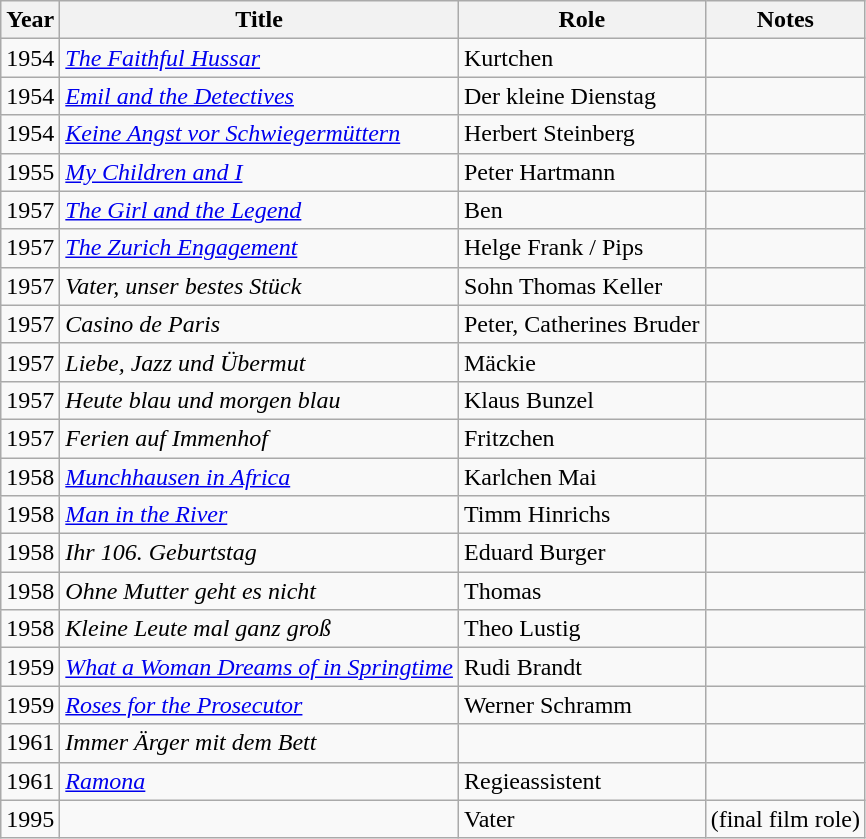<table class="wikitable">
<tr>
<th>Year</th>
<th>Title</th>
<th>Role</th>
<th>Notes</th>
</tr>
<tr>
<td>1954</td>
<td><em><a href='#'>The Faithful Hussar</a></em></td>
<td>Kurtchen</td>
<td></td>
</tr>
<tr>
<td>1954</td>
<td><em><a href='#'>Emil and the Detectives</a></em></td>
<td>Der kleine Dienstag</td>
<td></td>
</tr>
<tr>
<td>1954</td>
<td><em><a href='#'>Keine Angst vor Schwiegermüttern</a></em></td>
<td>Herbert Steinberg</td>
<td></td>
</tr>
<tr>
<td>1955</td>
<td><em><a href='#'>My Children and I</a></em></td>
<td>Peter Hartmann</td>
<td></td>
</tr>
<tr>
<td>1957</td>
<td><em><a href='#'>The Girl and the Legend</a></em></td>
<td>Ben</td>
<td></td>
</tr>
<tr>
<td>1957</td>
<td><em><a href='#'>The Zurich Engagement</a></em></td>
<td>Helge Frank / Pips</td>
<td></td>
</tr>
<tr>
<td>1957</td>
<td><em>Vater, unser bestes Stück</em></td>
<td>Sohn Thomas Keller</td>
<td></td>
</tr>
<tr>
<td>1957</td>
<td><em>Casino de Paris</em></td>
<td>Peter, Catherines Bruder</td>
<td></td>
</tr>
<tr>
<td>1957</td>
<td><em>Liebe, Jazz und Übermut</em></td>
<td>Mäckie</td>
<td></td>
</tr>
<tr>
<td>1957</td>
<td><em>Heute blau und morgen blau</em></td>
<td>Klaus Bunzel</td>
<td></td>
</tr>
<tr>
<td>1957</td>
<td><em>Ferien auf Immenhof</em></td>
<td>Fritzchen</td>
<td></td>
</tr>
<tr>
<td>1958</td>
<td><em><a href='#'>Munchhausen in Africa</a></em></td>
<td>Karlchen Mai</td>
<td></td>
</tr>
<tr>
<td>1958</td>
<td><em><a href='#'>Man in the River</a></em></td>
<td>Timm Hinrichs</td>
<td></td>
</tr>
<tr>
<td>1958</td>
<td><em>Ihr 106. Geburtstag</em></td>
<td>Eduard Burger</td>
<td></td>
</tr>
<tr>
<td>1958</td>
<td><em>Ohne Mutter geht es nicht</em></td>
<td>Thomas</td>
<td></td>
</tr>
<tr>
<td>1958</td>
<td><em>Kleine Leute mal ganz groß</em></td>
<td>Theo Lustig</td>
<td></td>
</tr>
<tr>
<td>1959</td>
<td><em><a href='#'>What a Woman Dreams of in Springtime</a></em></td>
<td>Rudi Brandt</td>
<td></td>
</tr>
<tr>
<td>1959</td>
<td><em><a href='#'>Roses for the Prosecutor</a></em></td>
<td>Werner Schramm</td>
<td></td>
</tr>
<tr>
<td>1961</td>
<td><em>Immer Ärger mit dem Bett</em></td>
<td></td>
<td></td>
</tr>
<tr>
<td>1961</td>
<td><em><a href='#'>Ramona</a></em></td>
<td>Regieassistent</td>
<td></td>
</tr>
<tr>
<td>1995</td>
<td><em></em></td>
<td>Vater</td>
<td>(final film role)</td>
</tr>
</table>
